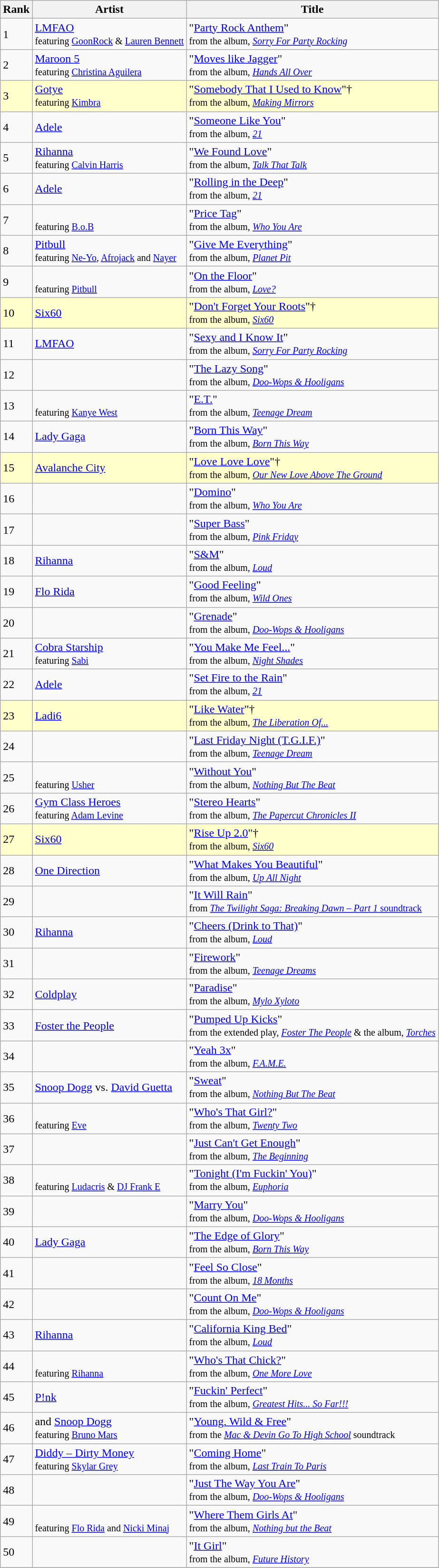<table class="wikitable sortable">
<tr>
<th>Rank</th>
<th>Artist</th>
<th>Title</th>
</tr>
<tr>
<td>1</td>
<td><a href='#'>LMFAO</a><br><small> featuring <a href='#'>GoonRock</a> & <a href='#'>Lauren Bennett</a><br></small></td>
<td>"<a href='#'>Party Rock Anthem</a>" <br><small>from the album, <em><a href='#'>Sorry For Party Rocking</a></em></small><br></td>
</tr>
<tr>
<td>2</td>
<td><a href='#'>Maroon 5</a> <br><small>featuring <a href='#'>Christina Aguilera</a><br></small></td>
<td>"<a href='#'>Moves like Jagger</a>"<br><small>from the album, <em><a href='#'>Hands All Over</a></em></small><br></td>
</tr>
<tr bgcolor="#FFFFCC">
<td>3</td>
<td><a href='#'>Gotye</a> <br><small>featuring <a href='#'>Kimbra</a><br></small></td>
<td>"<a href='#'>Somebody That I Used to Know</a>"†<br><small>from the album, <em><a href='#'>Making Mirrors</a></em></small><br></td>
</tr>
<tr>
<td>4</td>
<td><a href='#'>Adele</a></td>
<td>"<a href='#'>Someone Like You</a>"<br><small>from the album, <em><a href='#'>21</a></em></small><br></td>
</tr>
<tr>
<td>5</td>
<td><a href='#'>Rihanna</a> <br><small>featuring <a href='#'>Calvin Harris</a><br></small></td>
<td>"<a href='#'>We Found Love</a>"<br><small>from the album, <em><a href='#'>Talk That Talk</a></em></small><br></td>
</tr>
<tr>
<td>6</td>
<td><a href='#'>Adele</a></td>
<td>"<a href='#'>Rolling in the Deep</a>"<br><small>from the album, <em><a href='#'>21</a></em></small><br></td>
</tr>
<tr>
<td>7</td>
<td> <br><small>featuring <a href='#'>B.o.B</a><br></small></td>
<td>"<a href='#'>Price Tag</a>"<br><small>from the album, <em><a href='#'>Who You Are</a></em></small><br></td>
</tr>
<tr>
<td>8</td>
<td><a href='#'>Pitbull</a> <br><small>featuring <a href='#'>Ne-Yo</a>, <a href='#'>Afrojack</a> and <a href='#'>Nayer</a><br></small></td>
<td>"<a href='#'>Give Me Everything</a>"<br><small>from the album, <em><a href='#'>Planet Pit</a></em></small><br></td>
</tr>
<tr>
<td>9</td>
<td> <br><small>featuring <a href='#'>Pitbull</a><br></small></td>
<td>"<a href='#'>On the Floor</a>"<br><small>from the album, <em><a href='#'>Love?</a></em></small><br></td>
</tr>
<tr bgcolor="#FFFFCC">
<td>10</td>
<td><a href='#'>Six60</a></td>
<td>"<a href='#'>Don't Forget Your Roots</a>"†<br><small>from the album, <em><a href='#'>Six60</a></em></small><br></td>
</tr>
<tr>
<td>11</td>
<td><a href='#'>LMFAO</a></td>
<td>"<a href='#'>Sexy and I Know It</a>"<br><small>from the album, <em><a href='#'>Sorry For Party Rocking</a></em></small><br></td>
</tr>
<tr>
<td>12</td>
<td></td>
<td>"<a href='#'>The Lazy Song</a>"<br><small>from the album, <em><a href='#'>Doo-Wops & Hooligans</a></em></small><br></td>
</tr>
<tr>
<td>13</td>
<td><br><small>featuring <a href='#'>Kanye West</a><br></small></td>
<td>"<a href='#'>E.T.</a>"<br><small>from the album, <em><a href='#'>Teenage Dream</a></em></small><br></td>
</tr>
<tr>
<td>14</td>
<td><a href='#'>Lady Gaga</a></td>
<td>"<a href='#'>Born This Way</a>"<br><small>from the album, <em><a href='#'>Born This Way</a></em></small><br></td>
</tr>
<tr bgcolor="#FFFFCC">
<td>15</td>
<td><a href='#'>Avalanche City</a></td>
<td>"<a href='#'>Love Love Love</a>"†<br><small>from the album, <em><a href='#'>Our New Love Above The Ground</a></em></small><br></td>
</tr>
<tr>
<td>16</td>
<td></td>
<td>"<a href='#'>Domino</a>"<br><small>from the album, <em><a href='#'>Who You Are</a></em></small><br></td>
</tr>
<tr>
<td>17</td>
<td></td>
<td>"<a href='#'>Super Bass</a>"<br><small>from the album, <em><a href='#'>Pink Friday</a></em></small><br></td>
</tr>
<tr>
<td>18</td>
<td><a href='#'>Rihanna</a></td>
<td>"<a href='#'>S&M</a>"<br><small>from the album, <em><a href='#'>Loud</a></em></small><br></td>
</tr>
<tr>
<td>19</td>
<td><a href='#'>Flo Rida</a></td>
<td>"<a href='#'>Good Feeling</a>"<br><small>from the album, <em><a href='#'>Wild Ones</a></em></small><br></td>
</tr>
<tr>
<td>20</td>
<td></td>
<td>"<a href='#'>Grenade</a>"<br><small>from the album, <em><a href='#'>Doo-Wops & Hooligans</a></em></small><br></td>
</tr>
<tr>
<td>21</td>
<td><a href='#'>Cobra Starship</a> <br><small>featuring <a href='#'>Sabi</a><br></small></td>
<td>"<a href='#'>You Make Me Feel...</a>"<br><small>from the album, <em><a href='#'>Night Shades</a></em></small><br></td>
</tr>
<tr>
<td>22</td>
<td><a href='#'>Adele</a></td>
<td>"<a href='#'>Set Fire to the Rain</a>"<br><small>from the album, <em><a href='#'>21</a></em></small><br></td>
</tr>
<tr bgcolor="#FFFFCC">
<td>23</td>
<td><a href='#'>Ladi6</a></td>
<td>"<a href='#'>Like Water</a>"†<br><small>from the album, <em><a href='#'>The Liberation Of...</a></em></small><br></td>
</tr>
<tr>
<td>24</td>
<td></td>
<td>"<a href='#'>Last Friday Night (T.G.I.F.)</a>"<br><small>from the album, <em><a href='#'>Teenage Dream</a></em></small><br></td>
</tr>
<tr>
<td>25</td>
<td> <br><small>featuring <a href='#'>Usher</a><br></small></td>
<td>"<a href='#'>Without You</a>"<br><small>from the album, <em><a href='#'>Nothing But The Beat</a></em></small><br></td>
</tr>
<tr>
<td>26</td>
<td><a href='#'>Gym Class Heroes</a> <br><small>featuring <a href='#'>Adam Levine</a><br></small></td>
<td>"<a href='#'>Stereo Hearts</a>"<br><small>from the album, <em><a href='#'>The Papercut Chronicles II</a></em></small><br></td>
</tr>
<tr bgcolor="#FFFFCC">
<td>27</td>
<td><a href='#'>Six60</a></td>
<td>"<a href='#'>Rise Up 2.0</a>"†<br><small>from the album, <em><a href='#'>Six60</a></em></small><br></td>
</tr>
<tr>
<td>28</td>
<td><a href='#'>One Direction</a></td>
<td>"<a href='#'>What Makes You Beautiful</a>"<br><small>from the album, <em><a href='#'>Up All Night</a></em></small><br></td>
</tr>
<tr>
<td>29</td>
<td></td>
<td>"<a href='#'>It Will Rain</a>"<br><small>from <a href='#'><em>The Twilight Saga: Breaking Dawn – Part 1</em> soundtrack</a></small><br></td>
</tr>
<tr>
<td>30</td>
<td><a href='#'>Rihanna</a></td>
<td>"<a href='#'>Cheers (Drink to That)</a>"<br><small>from the album, <em><a href='#'>Loud</a></em></small><br></td>
</tr>
<tr>
<td>31</td>
<td></td>
<td>"<a href='#'>Firework</a>"<br><small>from the album, <em><a href='#'>Teenage Dreams</a></em></small><br></td>
</tr>
<tr>
<td>32</td>
<td><a href='#'>Coldplay</a></td>
<td>"<a href='#'>Paradise</a>"<br><small>from the album, <em><a href='#'>Mylo Xyloto</a></em></small><br></td>
</tr>
<tr>
<td>33</td>
<td><a href='#'>Foster the People</a></td>
<td>"<a href='#'>Pumped Up Kicks</a>"<br><small>from the extended play, <em><a href='#'>Foster The People</a></em> & the album, <em><a href='#'>Torches</a></em></small><br></td>
</tr>
<tr>
<td>34</td>
<td></td>
<td>"<a href='#'>Yeah 3x</a>"<br><small>from the album, <em><a href='#'>F.A.M.E.</a></em></small><br></td>
</tr>
<tr>
<td>35</td>
<td><a href='#'>Snoop Dogg</a> vs. <a href='#'>David Guetta</a></td>
<td>"<a href='#'>Sweat</a>" <br><small>from the album, <em><a href='#'>Nothing But The Beat</a></em></small><br></td>
</tr>
<tr>
<td>36</td>
<td> <br><small>featuring <a href='#'>Eve</a><br></small></td>
<td>"<a href='#'>Who's That Girl?</a>"<br><small>from the album, <em><a href='#'>Twenty Two</a></em></small><br></td>
</tr>
<tr>
<td>37</td>
<td></td>
<td>"<a href='#'>Just Can't Get Enough</a>"<br><small>from the album, <em><a href='#'>The Beginning</a></em></small><br></td>
</tr>
<tr>
<td>38</td>
<td> <br><small>featuring <a href='#'>Ludacris</a> & <a href='#'>DJ Frank E</a><br></small></td>
<td>"<a href='#'>Tonight (I'm Fuckin' You)</a>"<br><small>from the album, <em><a href='#'>Euphoria</a></em></small><br></td>
</tr>
<tr>
<td>39</td>
<td></td>
<td>"<a href='#'>Marry You</a>"<br><small>from the album, <em><a href='#'>Doo-Wops & Hooligans</a></em></small><br></td>
</tr>
<tr>
<td>40</td>
<td><a href='#'>Lady Gaga</a></td>
<td>"<a href='#'>The Edge of Glory</a>"<br><small>from the album, <em><a href='#'>Born This Way</a></em></small><br></td>
</tr>
<tr>
<td>41</td>
<td></td>
<td>"<a href='#'>Feel So Close</a>"<br><small>from the album, <em><a href='#'>18 Months</a></em></small><br></td>
</tr>
<tr>
<td>42</td>
<td></td>
<td>"<a href='#'>Count On Me</a>"<br><small>from the album, <em><a href='#'>Doo-Wops & Hooligans</a></em></small><br></td>
</tr>
<tr>
<td>43</td>
<td><a href='#'>Rihanna</a></td>
<td>"<a href='#'>California King Bed</a>"<br><small>from the album, <em><a href='#'>Loud</a></em></small><br></td>
</tr>
<tr>
<td>44</td>
<td> <br><small>featuring <a href='#'>Rihanna</a><br></small></td>
<td>"<a href='#'>Who's That Chick?</a>"<br><small>from the album, <em><a href='#'>One More Love</a></em></small><br></td>
</tr>
<tr>
<td>45</td>
<td><a href='#'>P!nk</a></td>
<td>"<a href='#'>Fuckin' Perfect</a>" <br><small>from the album, <em><a href='#'>Greatest Hits... So Far!!!</a></em></small><br></td>
</tr>
<tr>
<td>46</td>
<td> and <a href='#'>Snoop Dogg</a> <br><small>featuring <a href='#'>Bruno Mars</a><br></small></td>
<td>"<a href='#'>Young, Wild & Free</a>"<br><small>from the <em><a href='#'>Mac & Devin Go To High School</a></em> soundtrack</small><br></td>
</tr>
<tr>
<td>47</td>
<td><a href='#'>Diddy – Dirty Money</a><br><small>featuring <a href='#'>Skylar Grey</a><br></small></td>
<td>"<a href='#'>Coming Home</a>"<br><small>from the album, <em><a href='#'>Last Train To Paris</a></em></small><br></td>
</tr>
<tr>
<td>48</td>
<td></td>
<td>"<a href='#'>Just The Way You Are</a>"<br><small>from the album, <em><a href='#'>Doo-Wops & Hooligans</a></em></small><br></td>
</tr>
<tr>
<td>49</td>
<td> <br><small>featuring <a href='#'>Flo Rida</a> and <a href='#'>Nicki Minaj</a><br></small></td>
<td>"<a href='#'>Where Them Girls At</a>"<br><small>from the album, <em><a href='#'>Nothing but the Beat</a></em></small><br></td>
</tr>
<tr>
<td>50</td>
<td></td>
<td>"<a href='#'>It Girl</a>"<br><small>from the album, <em><a href='#'>Future History</a></em></small><br></td>
</tr>
<tr>
</tr>
</table>
